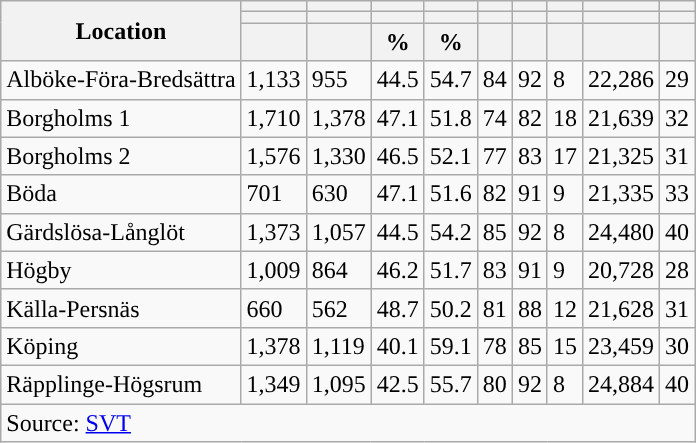<table role="presentation" class="wikitable sortable mw-collapsible">
<tr>
<th rowspan="3">Location</th>
<th></th>
<th></th>
<th></th>
<th></th>
<th></th>
<th></th>
<th></th>
<th></th>
<th></th>
</tr>
<tr>
<th></th>
<th></th>
<th style="background:"></th>
<th style="background:"></th>
<th></th>
<th></th>
<th></th>
<th></th>
<th></th>
</tr>
<tr>
<th data-sort-type="number"></th>
<th data-sort-type="number"></th>
<th data-sort-type="number">%</th>
<th data-sort-type="number">%</th>
<th data-sort-type="number"></th>
<th data-sort-type="number"></th>
<th data-sort-type="number"></th>
<th data-sort-type="number"></th>
<th data-sort-type="number"></th>
</tr>
<tr>
<td align="left">Alböke-Föra-Bredsättra</td>
<td>1,133</td>
<td>955</td>
<td>44.5</td>
<td>54.7</td>
<td>84</td>
<td>92</td>
<td>8</td>
<td>22,286</td>
<td>29</td>
</tr>
<tr>
<td align="left">Borgholms 1</td>
<td>1,710</td>
<td>1,378</td>
<td>47.1</td>
<td>51.8</td>
<td>74</td>
<td>82</td>
<td>18</td>
<td>21,639</td>
<td>32</td>
</tr>
<tr>
<td align="left">Borgholms 2</td>
<td>1,576</td>
<td>1,330</td>
<td>46.5</td>
<td>52.1</td>
<td>77</td>
<td>83</td>
<td>17</td>
<td>21,325</td>
<td>31</td>
</tr>
<tr>
<td align="left">Böda</td>
<td>701</td>
<td>630</td>
<td>47.1</td>
<td>51.6</td>
<td>82</td>
<td>91</td>
<td>9</td>
<td>21,335</td>
<td>33</td>
</tr>
<tr>
<td align="left">Gärdslösa-Långlöt</td>
<td>1,373</td>
<td>1,057</td>
<td>44.5</td>
<td>54.2</td>
<td>85</td>
<td>92</td>
<td>8</td>
<td>24,480</td>
<td>40</td>
</tr>
<tr>
<td align="left">Högby</td>
<td>1,009</td>
<td>864</td>
<td>46.2</td>
<td>51.7</td>
<td>83</td>
<td>91</td>
<td>9</td>
<td>20,728</td>
<td>28</td>
</tr>
<tr>
<td align="left">Källa-Persnäs</td>
<td>660</td>
<td>562</td>
<td>48.7</td>
<td>50.2</td>
<td>81</td>
<td>88</td>
<td>12</td>
<td>21,628</td>
<td>31</td>
</tr>
<tr>
<td align="left">Köping</td>
<td>1,378</td>
<td>1,119</td>
<td>40.1</td>
<td>59.1</td>
<td>78</td>
<td>85</td>
<td>15</td>
<td>23,459</td>
<td>30</td>
</tr>
<tr>
<td align="left">Räpplinge-Högsrum</td>
<td>1,349</td>
<td>1,095</td>
<td>42.5</td>
<td>55.7</td>
<td>80</td>
<td>92</td>
<td>8</td>
<td>24,884</td>
<td>40</td>
</tr>
<tr>
<td colspan="10" align="left">Source: <a href='#'>SVT</a></td>
</tr>
</table>
